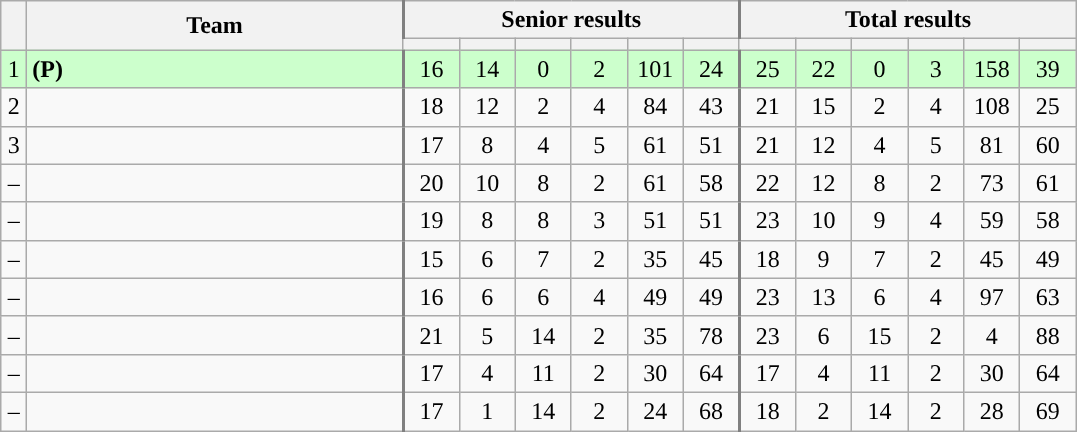<table class="wikitable" style="text-align:center; margin-bottom:0">
<tr>
<th rowspan=2; style="width:10px"></th>
<th rowspan=2; style="width:35%;">Team</th>
<th colspan=6; style="border-left:2px solid gray;">Senior results</th>
<th colspan=6; style="border-left:2px solid gray;">Total results</th>
</tr>
<tr>
<th style="width:30px;" style="border-left:2px solid gray;"></th>
<th style="width:30px;"></th>
<th style="width:30px;"></th>
<th style="width:30px;"></th>
<th style="width:30px;"></th>
<th style="width:30px;"></th>
<th style="width:30px;" style="border-left:2px solid gray;"></th>
<th style="width:30px;"></th>
<th style="width:30px;"></th>
<th style="width:30px;"></th>
<th style="width:30px;"></th>
<th style="width:30px;"></th>
</tr>
<tr style="background:#ccffcc;">
<td>1</td>
<td align=left> <strong>(P)</strong></td>
<td style="border-left:2px solid gray;">16</td>
<td>14</td>
<td>0</td>
<td>2</td>
<td>101</td>
<td>24</td>
<td style="border-left:2px solid gray;">25</td>
<td>22</td>
<td>0</td>
<td>3</td>
<td>158</td>
<td>39</td>
</tr>
<tr>
<td>2</td>
<td align=left></td>
<td style="border-left:2px solid gray;">18</td>
<td>12</td>
<td>2</td>
<td>4</td>
<td>84</td>
<td>43</td>
<td style="border-left:2px solid gray;">21</td>
<td>15</td>
<td>2</td>
<td>4</td>
<td>108</td>
<td>25</td>
</tr>
<tr>
<td>3</td>
<td align=left></td>
<td style="border-left:2px solid gray;">17</td>
<td>8</td>
<td>4</td>
<td>5</td>
<td>61</td>
<td>51</td>
<td style="border-left:2px solid gray;">21</td>
<td>12</td>
<td>4</td>
<td>5</td>
<td>81</td>
<td>60</td>
</tr>
<tr>
<td>–</td>
<td align=left></td>
<td style="border-left:2px solid gray;">20</td>
<td>10</td>
<td>8</td>
<td>2</td>
<td>61</td>
<td>58</td>
<td style="border-left:2px solid gray;">22</td>
<td>12</td>
<td>8</td>
<td>2</td>
<td>73</td>
<td>61</td>
</tr>
<tr>
<td>–</td>
<td align=left></td>
<td style="border-left:2px solid gray;">19</td>
<td>8</td>
<td>8</td>
<td>3</td>
<td>51</td>
<td>51</td>
<td style="border-left:2px solid gray;">23</td>
<td>10</td>
<td>9</td>
<td>4</td>
<td>59</td>
<td>58</td>
</tr>
<tr>
<td>–</td>
<td align=left></td>
<td style="border-left:2px solid gray;">15</td>
<td>6</td>
<td>7</td>
<td>2</td>
<td>35</td>
<td>45</td>
<td style="border-left:2px solid gray;">18</td>
<td>9</td>
<td>7</td>
<td>2</td>
<td>45</td>
<td>49</td>
</tr>
<tr>
<td>–</td>
<td align=left></td>
<td style="border-left:2px solid gray;">16</td>
<td>6</td>
<td>6</td>
<td>4</td>
<td>49</td>
<td>49</td>
<td style="border-left:2px solid gray;">23</td>
<td>13</td>
<td>6</td>
<td>4</td>
<td>97</td>
<td>63</td>
</tr>
<tr>
<td>–</td>
<td align=left></td>
<td style="border-left:2px solid gray;">21</td>
<td>5</td>
<td>14</td>
<td>2</td>
<td>35</td>
<td>78</td>
<td style="border-left:2px solid gray;">23</td>
<td>6</td>
<td>15</td>
<td>2</td>
<td>4</td>
<td>88</td>
</tr>
<tr>
<td>–</td>
<td align=left></td>
<td style="border-left:2px solid gray;">17</td>
<td>4</td>
<td>11</td>
<td>2</td>
<td>30</td>
<td>64</td>
<td style="border-left:2px solid gray;">17</td>
<td>4</td>
<td>11</td>
<td>2</td>
<td>30</td>
<td>64</td>
</tr>
<tr>
<td>–</td>
<td align=left></td>
<td style="border-left:2px solid gray;">17</td>
<td>1</td>
<td>14</td>
<td>2</td>
<td>24</td>
<td>68</td>
<td style="border-left:2px solid gray;">18</td>
<td>2</td>
<td>14</td>
<td>2</td>
<td>28</td>
<td>69</td>
</tr>
</table>
